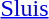<table>
<tr>
<td><a href='#'>Sluis</a></td>
</tr>
</table>
